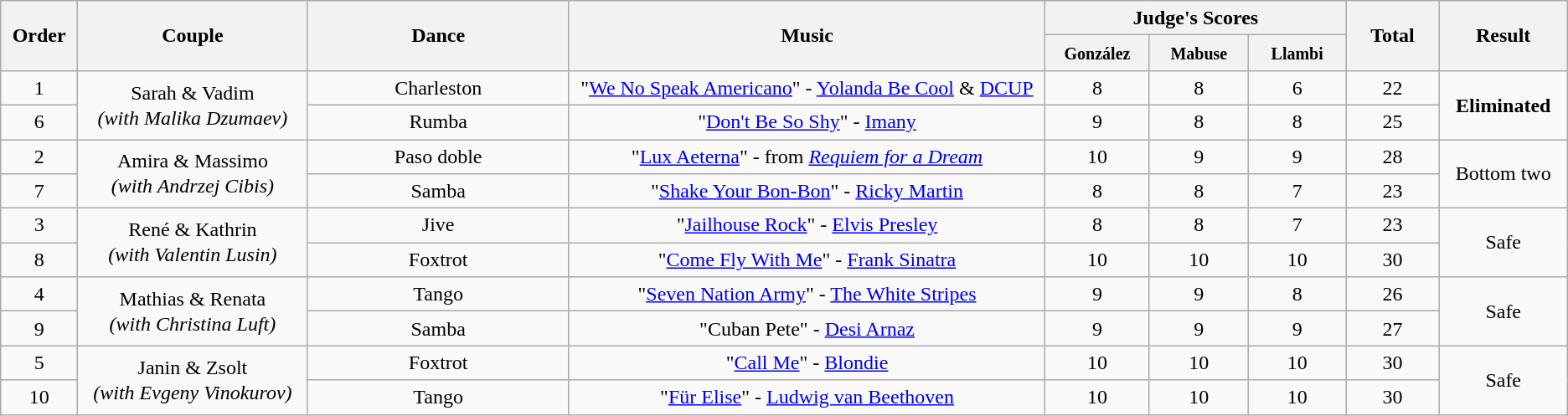<table class="wikitable center sortable" style="text-align:center; font-size:100%; line-height:20px;">
<tr>
<th rowspan="2" style="width: 4em">Order</th>
<th rowspan="2" style="width: 17em">Couple</th>
<th rowspan="2" style="width: 20em">Dance</th>
<th rowspan="2" style="width: 40em">Music</th>
<th colspan="3">Judge's Scores</th>
<th rowspan="2" style="width: 6em">Total</th>
<th rowspan="2" style="width: 7em">Result</th>
</tr>
<tr>
<th style="width: 6em"><small>González</small></th>
<th style="width: 6em"><small>Mabuse</small></th>
<th style="width: 6em"><small>Llambi</small></th>
</tr>
<tr>
<td>1</td>
<td rowspan="2">Sarah & Vadim<br><em>(with Malika Dzumaev)</em></td>
<td>Charleston</td>
<td>"<a href='#'>We No Speak Americano</a>" - <a href='#'>Yolanda Be Cool</a> & <a href='#'>DCUP</a></td>
<td>8</td>
<td>8</td>
<td>6</td>
<td>22</td>
<td rowspan="2"><strong>Eliminated</strong></td>
</tr>
<tr>
<td>6</td>
<td>Rumba</td>
<td>"<a href='#'>Don't Be So Shy</a>" - <a href='#'>Imany</a></td>
<td>9</td>
<td>8</td>
<td>8</td>
<td>25</td>
</tr>
<tr>
<td>2</td>
<td rowspan="2">Amira & Massimo<br><em>(with Andrzej Cibis)</em></td>
<td>Paso doble</td>
<td>"<a href='#'>Lux Aeterna</a>" - from <em><a href='#'>Requiem for a Dream</a></em></td>
<td>10</td>
<td>9</td>
<td>9</td>
<td>28</td>
<td rowspan="2">Bottom two</td>
</tr>
<tr>
<td>7</td>
<td>Samba</td>
<td>"<a href='#'>Shake Your Bon-Bon</a>" - <a href='#'>Ricky Martin</a></td>
<td>8</td>
<td>8</td>
<td>7</td>
<td>23</td>
</tr>
<tr>
<td>3</td>
<td rowspan="2">René & Kathrin<br><em>(with Valentin Lusin)</em></td>
<td>Jive</td>
<td>"<a href='#'>Jailhouse Rock</a>" - <a href='#'>Elvis Presley</a></td>
<td>8</td>
<td>8</td>
<td>7</td>
<td>23</td>
<td rowspan="2">Safe</td>
</tr>
<tr>
<td>8</td>
<td>Foxtrot</td>
<td>"<a href='#'>Come Fly With Me</a>" - <a href='#'>Frank Sinatra</a></td>
<td>10</td>
<td>10</td>
<td>10</td>
<td>30</td>
</tr>
<tr>
<td>4</td>
<td rowspan="2">Mathias & Renata<br><em>(with Christina Luft)</em></td>
<td>Tango</td>
<td>"<a href='#'>Seven Nation Army</a>" - <a href='#'>The White Stripes</a></td>
<td>9</td>
<td>9</td>
<td>8</td>
<td>26</td>
<td rowspan="2">Safe</td>
</tr>
<tr>
<td>9</td>
<td>Samba</td>
<td>"Cuban Pete" - <a href='#'>Desi Arnaz</a></td>
<td>9</td>
<td>9</td>
<td>9</td>
<td>27</td>
</tr>
<tr>
<td>5</td>
<td rowspan="2">Janin & Zsolt<br><em>(with Evgeny Vinokurov)</em></td>
<td>Foxtrot</td>
<td>"<a href='#'>Call Me</a>" - <a href='#'>Blondie</a></td>
<td>10</td>
<td>10</td>
<td>10</td>
<td>30</td>
<td rowspan="2">Safe</td>
</tr>
<tr>
<td>10</td>
<td>Tango</td>
<td>"<a href='#'>Für Elise</a>" - <a href='#'>Ludwig van Beethoven</a></td>
<td>10</td>
<td>10</td>
<td>10</td>
<td>30</td>
</tr>
</table>
